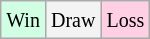<table class="wikitable">
<tr>
<td style="background-color: #d0ffe3;"><small>Win</small></td>
<td style="background-color: #f3f3f3;"><small>Draw</small></td>
<td style="background-color: #ffd0e3;"><small>Loss</small></td>
</tr>
</table>
